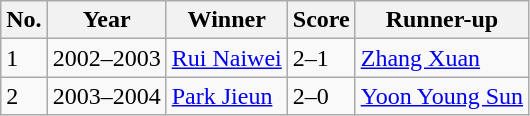<table class="wikitable">
<tr>
<th>No.</th>
<th>Year</th>
<th>Winner</th>
<th>Score</th>
<th>Runner-up</th>
</tr>
<tr>
<td>1</td>
<td>2002–2003</td>
<td><a href='#'>Rui Naiwei</a></td>
<td>2–1</td>
<td><a href='#'>Zhang Xuan</a></td>
</tr>
<tr>
<td>2</td>
<td>2003–2004</td>
<td><a href='#'>Park Jieun</a></td>
<td>2–0</td>
<td><a href='#'>Yoon Young Sun</a></td>
</tr>
</table>
